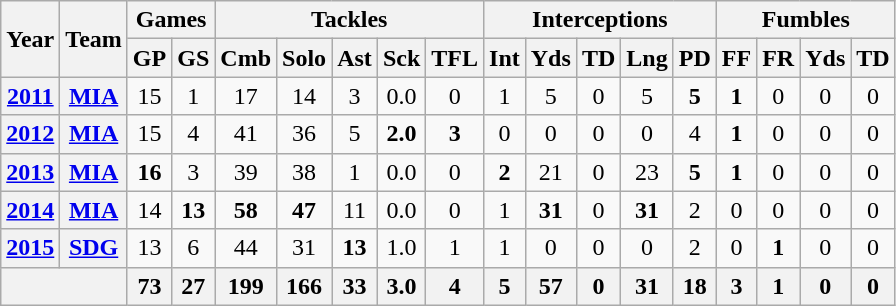<table class="wikitable" style="text-align:center">
<tr>
<th rowspan="2">Year</th>
<th rowspan="2">Team</th>
<th colspan="2">Games</th>
<th colspan="5">Tackles</th>
<th colspan="5">Interceptions</th>
<th colspan="4">Fumbles</th>
</tr>
<tr>
<th>GP</th>
<th>GS</th>
<th>Cmb</th>
<th>Solo</th>
<th>Ast</th>
<th>Sck</th>
<th>TFL</th>
<th>Int</th>
<th>Yds</th>
<th>TD</th>
<th>Lng</th>
<th>PD</th>
<th>FF</th>
<th>FR</th>
<th>Yds</th>
<th>TD</th>
</tr>
<tr>
<th><a href='#'>2011</a></th>
<th><a href='#'>MIA</a></th>
<td>15</td>
<td>1</td>
<td>17</td>
<td>14</td>
<td>3</td>
<td>0.0</td>
<td>0</td>
<td>1</td>
<td>5</td>
<td>0</td>
<td>5</td>
<td><strong>5</strong></td>
<td><strong>1</strong></td>
<td>0</td>
<td>0</td>
<td>0</td>
</tr>
<tr>
<th><a href='#'>2012</a></th>
<th><a href='#'>MIA</a></th>
<td>15</td>
<td>4</td>
<td>41</td>
<td>36</td>
<td>5</td>
<td><strong>2.0</strong></td>
<td><strong>3</strong></td>
<td>0</td>
<td>0</td>
<td>0</td>
<td>0</td>
<td>4</td>
<td><strong>1</strong></td>
<td>0</td>
<td>0</td>
<td>0</td>
</tr>
<tr>
<th><a href='#'>2013</a></th>
<th><a href='#'>MIA</a></th>
<td><strong>16</strong></td>
<td>3</td>
<td>39</td>
<td>38</td>
<td>1</td>
<td>0.0</td>
<td>0</td>
<td><strong>2</strong></td>
<td>21</td>
<td>0</td>
<td>23</td>
<td><strong>5</strong></td>
<td><strong>1</strong></td>
<td>0</td>
<td>0</td>
<td>0</td>
</tr>
<tr>
<th><a href='#'>2014</a></th>
<th><a href='#'>MIA</a></th>
<td>14</td>
<td><strong>13</strong></td>
<td><strong>58</strong></td>
<td><strong>47</strong></td>
<td>11</td>
<td>0.0</td>
<td>0</td>
<td>1</td>
<td><strong>31</strong></td>
<td>0</td>
<td><strong>31</strong></td>
<td>2</td>
<td>0</td>
<td>0</td>
<td>0</td>
<td>0</td>
</tr>
<tr>
<th><a href='#'>2015</a></th>
<th><a href='#'>SDG</a></th>
<td>13</td>
<td>6</td>
<td>44</td>
<td>31</td>
<td><strong>13</strong></td>
<td>1.0</td>
<td>1</td>
<td>1</td>
<td>0</td>
<td>0</td>
<td>0</td>
<td>2</td>
<td>0</td>
<td><strong>1</strong></td>
<td>0</td>
<td>0</td>
</tr>
<tr>
<th colspan="2"></th>
<th>73</th>
<th>27</th>
<th>199</th>
<th>166</th>
<th>33</th>
<th>3.0</th>
<th>4</th>
<th>5</th>
<th>57</th>
<th>0</th>
<th>31</th>
<th>18</th>
<th>3</th>
<th>1</th>
<th>0</th>
<th>0</th>
</tr>
</table>
